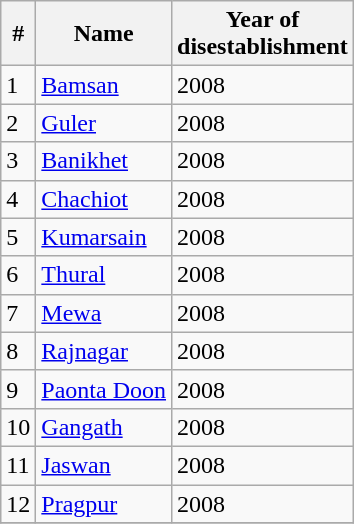<table class="sortable wikitable">
<tr>
<th>#</th>
<th>Name</th>
<th>Year of<br>disestablishment</th>
</tr>
<tr>
<td>1</td>
<td><a href='#'>Bamsan</a></td>
<td>2008</td>
</tr>
<tr>
<td>2</td>
<td><a href='#'>Guler</a></td>
<td>2008</td>
</tr>
<tr>
<td>3</td>
<td><a href='#'>Banikhet</a></td>
<td>2008</td>
</tr>
<tr>
<td>4</td>
<td><a href='#'>Chachiot</a></td>
<td>2008</td>
</tr>
<tr>
<td>5</td>
<td><a href='#'>Kumarsain</a></td>
<td>2008</td>
</tr>
<tr>
<td>6</td>
<td><a href='#'>Thural</a></td>
<td>2008</td>
</tr>
<tr>
<td>7</td>
<td><a href='#'>Mewa</a></td>
<td>2008</td>
</tr>
<tr>
<td>8</td>
<td><a href='#'>Rajnagar</a></td>
<td>2008</td>
</tr>
<tr>
<td>9</td>
<td><a href='#'>Paonta Doon</a></td>
<td>2008</td>
</tr>
<tr>
<td>10</td>
<td><a href='#'>Gangath</a></td>
<td>2008</td>
</tr>
<tr>
<td>11</td>
<td><a href='#'>Jaswan</a></td>
<td>2008</td>
</tr>
<tr>
<td>12</td>
<td><a href='#'>Pragpur</a></td>
<td>2008</td>
</tr>
<tr>
</tr>
</table>
